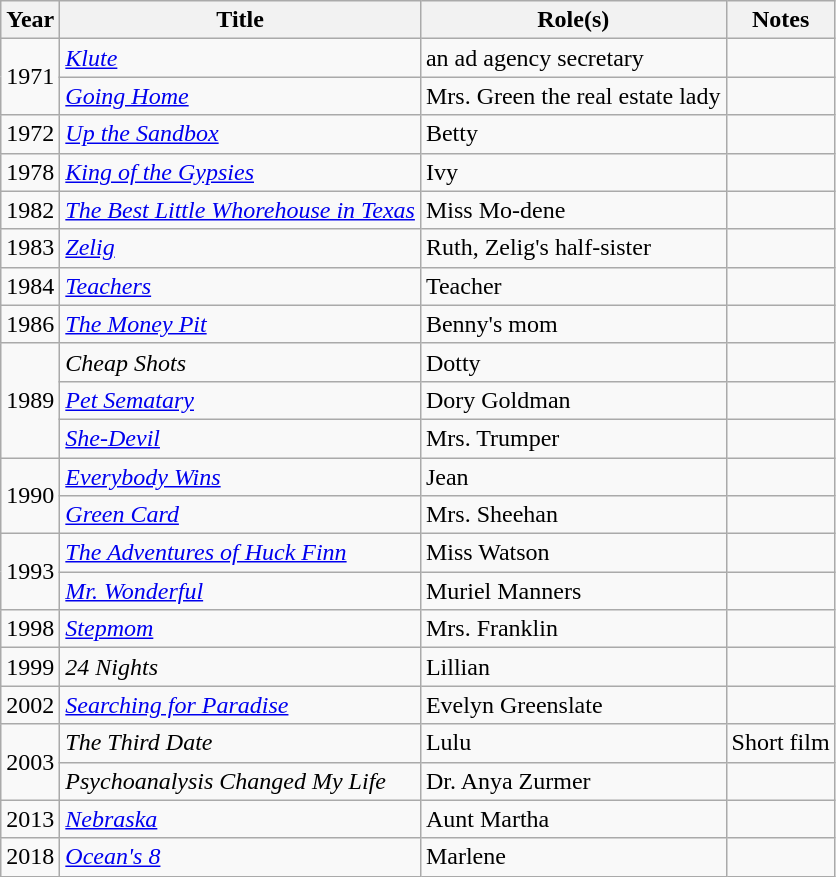<table class="wikitable plainrowheaders sortable">
<tr>
<th scope="col">Year</th>
<th scope="col">Title</th>
<th scope="col">Role(s)</th>
<th scope="col" class="unsortable">Notes</th>
</tr>
<tr>
<td rowspan=2>1971</td>
<td><em><a href='#'>Klute</a></em></td>
<td>an ad agency secretary</td>
<td></td>
</tr>
<tr>
<td><em><a href='#'>Going Home</a></em></td>
<td>Mrs. Green the real estate lady</td>
<td></td>
</tr>
<tr>
<td>1972</td>
<td><em><a href='#'>Up the Sandbox</a></em></td>
<td>Betty</td>
<td></td>
</tr>
<tr>
<td>1978</td>
<td><em><a href='#'>King of the Gypsies</a></em></td>
<td>Ivy</td>
<td></td>
</tr>
<tr>
<td>1982</td>
<td><em><a href='#'>The Best Little Whorehouse in Texas</a></em></td>
<td>Miss Mo-dene</td>
<td></td>
</tr>
<tr>
<td>1983</td>
<td><em><a href='#'>Zelig</a></em></td>
<td>Ruth, Zelig's half-sister</td>
<td></td>
</tr>
<tr>
<td>1984</td>
<td><em><a href='#'>Teachers</a></em></td>
<td>Teacher</td>
<td></td>
</tr>
<tr>
<td>1986</td>
<td><em><a href='#'>The Money Pit</a></em></td>
<td>Benny's mom</td>
<td></td>
</tr>
<tr>
<td rowspan=3>1989</td>
<td><em>Cheap Shots</em></td>
<td>Dotty</td>
<td></td>
</tr>
<tr>
<td><em><a href='#'>Pet Sematary</a></em></td>
<td>Dory Goldman</td>
<td></td>
</tr>
<tr>
<td><em><a href='#'>She-Devil</a></em></td>
<td>Mrs. Trumper</td>
<td></td>
</tr>
<tr>
<td rowspan=2>1990</td>
<td><em><a href='#'>Everybody Wins</a></em></td>
<td>Jean</td>
<td></td>
</tr>
<tr>
<td><em><a href='#'>Green Card</a></em></td>
<td>Mrs. Sheehan</td>
<td></td>
</tr>
<tr>
<td rowspan=2>1993</td>
<td><em><a href='#'>The Adventures of Huck Finn</a> </em></td>
<td>Miss Watson</td>
<td></td>
</tr>
<tr>
<td><em><a href='#'>Mr. Wonderful</a></em></td>
<td>Muriel Manners</td>
<td></td>
</tr>
<tr>
<td>1998</td>
<td><em><a href='#'>Stepmom</a></em></td>
<td>Mrs. Franklin</td>
<td></td>
</tr>
<tr>
<td>1999</td>
<td><em>24 Nights</em></td>
<td>Lillian</td>
<td></td>
</tr>
<tr>
<td>2002</td>
<td><em><a href='#'>Searching for Paradise</a></em></td>
<td>Evelyn Greenslate</td>
<td></td>
</tr>
<tr>
<td rowspan=2>2003</td>
<td><em>The Third Date</em></td>
<td>Lulu</td>
<td>Short film</td>
</tr>
<tr>
<td><em>Psychoanalysis Changed My Life</em></td>
<td>Dr. Anya Zurmer</td>
<td></td>
</tr>
<tr>
<td>2013</td>
<td><em><a href='#'>Nebraska</a></em></td>
<td>Aunt Martha</td>
<td></td>
</tr>
<tr>
<td>2018</td>
<td><em><a href='#'>Ocean's 8</a></em></td>
<td>Marlene</td>
<td></td>
</tr>
</table>
